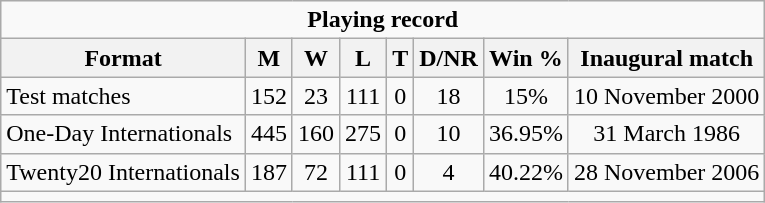<table class="wikitable" style="text-align: center">
<tr>
<td colspan="8" style="text-align:center;"><strong>Playing record</strong></td>
</tr>
<tr>
<th>Format</th>
<th>M</th>
<th>W</th>
<th>L</th>
<th>T</th>
<th>D/NR</th>
<th>Win %</th>
<th>Inaugural match</th>
</tr>
<tr>
<td style="text-align:left;">Test matches</td>
<td>152</td>
<td>23</td>
<td>111</td>
<td>0</td>
<td>18</td>
<td>15%</td>
<td>10 November 2000</td>
</tr>
<tr>
<td style="text-align:left;">One-Day Internationals</td>
<td>445</td>
<td>160</td>
<td>275</td>
<td>0</td>
<td>10</td>
<td>36.95%</td>
<td>31 March 1986</td>
</tr>
<tr>
<td style="text-align:left;">Twenty20 Internationals</td>
<td>187</td>
<td>72</td>
<td>111</td>
<td>0</td>
<td>4</td>
<td>40.22%</td>
<td>28 November 2006</td>
</tr>
<tr>
<td colspan="8"></td>
</tr>
</table>
